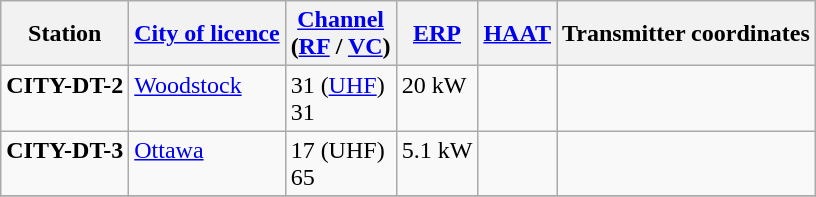<table class="wikitable">
<tr>
<th>Station</th>
<th><a href='#'>City of licence</a></th>
<th><a href='#'>Channel</a><br>(<a href='#'>RF</a> / <a href='#'>VC</a>)</th>
<th><a href='#'>ERP</a></th>
<th><a href='#'>HAAT</a></th>
<th>Transmitter coordinates</th>
</tr>
<tr style="vertical-align: top; text-align: left;">
<td><strong>CITY-DT-2</strong></td>
<td><a href='#'>Woodstock</a></td>
<td>31 (<a href='#'>UHF</a>)<br>31</td>
<td>20 kW</td>
<td></td>
<td></td>
</tr>
<tr style="vertical-align: top; text-align: left;">
<td><strong>CITY-DT-3</strong></td>
<td><a href='#'>Ottawa</a></td>
<td>17 (UHF)<br>65</td>
<td>5.1 kW</td>
<td></td>
<td></td>
</tr>
<tr style="vertical-align: top; text-align: left;">
</tr>
</table>
